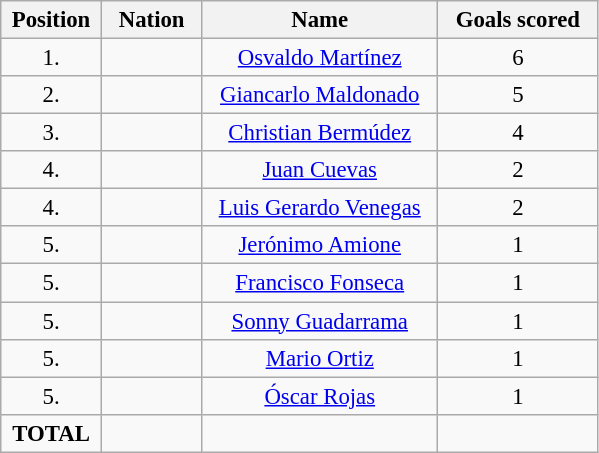<table class="wikitable" style="font-size: 95%; text-align: center;">
<tr>
<th width=60>Position</th>
<th width=60>Nation</th>
<th width=150>Name</th>
<th width=100>Goals scored</th>
</tr>
<tr>
<td>1.</td>
<td></td>
<td><a href='#'>Osvaldo Martínez</a></td>
<td>6</td>
</tr>
<tr>
<td>2.</td>
<td></td>
<td><a href='#'>Giancarlo Maldonado</a></td>
<td>5</td>
</tr>
<tr>
<td>3.</td>
<td></td>
<td><a href='#'>Christian Bermúdez</a></td>
<td>4</td>
</tr>
<tr>
<td>4.</td>
<td></td>
<td><a href='#'>Juan Cuevas</a></td>
<td>2</td>
</tr>
<tr>
<td>4.</td>
<td></td>
<td><a href='#'>Luis Gerardo Venegas</a></td>
<td>2</td>
</tr>
<tr>
<td>5.</td>
<td></td>
<td><a href='#'>Jerónimo Amione</a></td>
<td>1</td>
</tr>
<tr>
<td>5.</td>
<td></td>
<td><a href='#'>Francisco Fonseca</a></td>
<td>1</td>
</tr>
<tr>
<td>5.</td>
<td></td>
<td><a href='#'>Sonny Guadarrama</a></td>
<td>1</td>
</tr>
<tr>
<td>5.</td>
<td></td>
<td><a href='#'>Mario Ortiz</a></td>
<td>1</td>
</tr>
<tr>
<td>5.</td>
<td></td>
<td><a href='#'>Óscar Rojas</a></td>
<td>1</td>
</tr>
<tr>
<td><strong>TOTAL</strong></td>
<td></td>
<td></td>
<td></td>
</tr>
</table>
